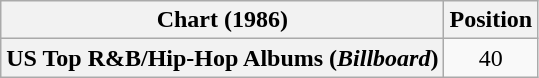<table class="wikitable plainrowheaders" style="text-align:center">
<tr>
<th scope="col">Chart (1986)</th>
<th scope="col">Position</th>
</tr>
<tr>
<th scope="row">US Top R&B/Hip-Hop Albums (<em>Billboard</em>)</th>
<td>40</td>
</tr>
</table>
